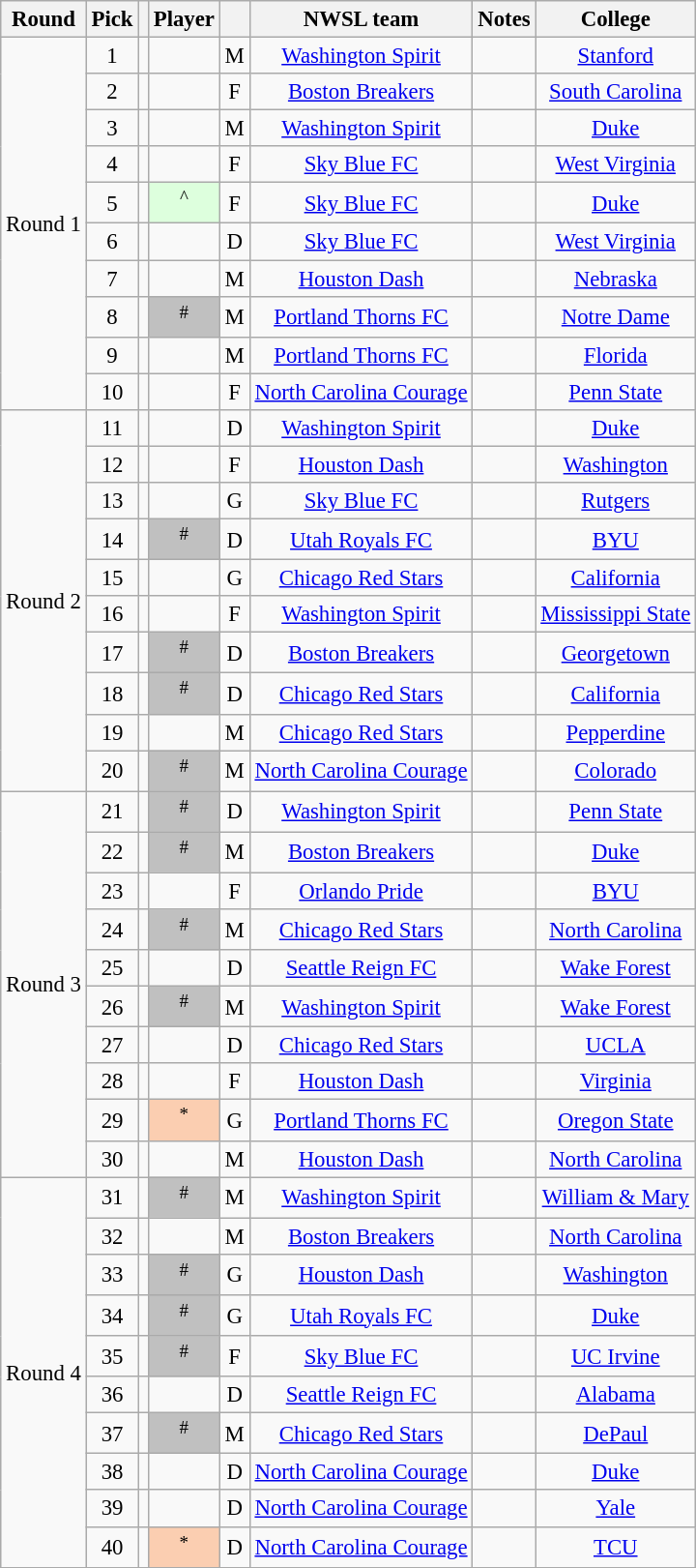<table class="wikitable sortable" style="font-size: 95%;text-align: center;">
<tr>
<th>Round</th>
<th>Pick</th>
<th></th>
<th>Player</th>
<th></th>
<th>NWSL team</th>
<th class=unsortable>Notes</th>
<th>College</th>
</tr>
<tr>
<td rowspan="10">Round 1</td>
<td>1</td>
<td></td>
<td></td>
<td>M</td>
<td><a href='#'>Washington Spirit</a></td>
<td></td>
<td><a href='#'>Stanford</a></td>
</tr>
<tr>
<td>2</td>
<td></td>
<td></td>
<td>F</td>
<td><a href='#'>Boston Breakers</a></td>
<td></td>
<td><a href='#'>South Carolina</a></td>
</tr>
<tr>
<td>3</td>
<td></td>
<td></td>
<td>M</td>
<td><a href='#'>Washington Spirit</a></td>
<td></td>
<td><a href='#'>Duke</a></td>
</tr>
<tr>
<td>4</td>
<td></td>
<td></td>
<td>F</td>
<td><a href='#'>Sky Blue FC</a></td>
<td></td>
<td><a href='#'>West Virginia</a></td>
</tr>
<tr>
<td>5</td>
<td></td>
<td bgcolor="#DDFFDD"><sup>^</sup></td>
<td>F</td>
<td><a href='#'>Sky Blue FC</a></td>
<td></td>
<td><a href='#'>Duke</a></td>
</tr>
<tr>
<td>6</td>
<td></td>
<td></td>
<td>D</td>
<td><a href='#'>Sky Blue FC</a></td>
<td></td>
<td><a href='#'>West Virginia</a></td>
</tr>
<tr>
<td>7</td>
<td></td>
<td></td>
<td>M</td>
<td><a href='#'>Houston Dash</a></td>
<td></td>
<td><a href='#'>Nebraska</a></td>
</tr>
<tr>
<td>8</td>
<td></td>
<td bgcolor="#C0C0C0"><sup>#</sup></td>
<td>M</td>
<td><a href='#'>Portland Thorns FC</a></td>
<td></td>
<td><a href='#'>Notre Dame</a></td>
</tr>
<tr>
<td>9</td>
<td></td>
<td></td>
<td>M</td>
<td><a href='#'>Portland Thorns FC</a></td>
<td></td>
<td><a href='#'>Florida</a></td>
</tr>
<tr>
<td>10</td>
<td></td>
<td></td>
<td>F</td>
<td><a href='#'>North Carolina Courage</a></td>
<td></td>
<td><a href='#'>Penn State</a></td>
</tr>
<tr>
<td rowspan="10">Round 2</td>
<td>11</td>
<td></td>
<td></td>
<td>D</td>
<td><a href='#'>Washington Spirit</a></td>
<td></td>
<td><a href='#'>Duke</a></td>
</tr>
<tr>
<td>12</td>
<td></td>
<td></td>
<td>F</td>
<td><a href='#'>Houston Dash</a></td>
<td></td>
<td><a href='#'>Washington</a></td>
</tr>
<tr>
<td>13</td>
<td></td>
<td></td>
<td>G</td>
<td><a href='#'>Sky Blue FC</a></td>
<td></td>
<td><a href='#'>Rutgers</a></td>
</tr>
<tr>
<td>14</td>
<td></td>
<td bgcolor="#C0C0C0"><sup>#</sup></td>
<td>D</td>
<td><a href='#'>Utah Royals FC</a></td>
<td></td>
<td><a href='#'>BYU</a></td>
</tr>
<tr>
<td>15</td>
<td></td>
<td></td>
<td>G</td>
<td><a href='#'>Chicago Red Stars</a></td>
<td></td>
<td><a href='#'>California</a></td>
</tr>
<tr>
<td>16</td>
<td></td>
<td></td>
<td>F</td>
<td><a href='#'>Washington Spirit</a></td>
<td></td>
<td><a href='#'>Mississippi State</a></td>
</tr>
<tr>
<td>17</td>
<td></td>
<td bgcolor="#C0C0C0"><sup>#</sup></td>
<td>D</td>
<td><a href='#'>Boston Breakers</a></td>
<td></td>
<td><a href='#'>Georgetown</a></td>
</tr>
<tr>
<td>18</td>
<td></td>
<td bgcolor="#C0C0C0"><sup>#</sup></td>
<td>D</td>
<td><a href='#'>Chicago Red Stars</a></td>
<td></td>
<td><a href='#'>California</a></td>
</tr>
<tr>
<td>19</td>
<td></td>
<td></td>
<td>M</td>
<td><a href='#'>Chicago Red Stars</a></td>
<td></td>
<td><a href='#'>Pepperdine</a></td>
</tr>
<tr>
<td>20</td>
<td></td>
<td bgcolor="#C0C0C0"><sup>#</sup></td>
<td>M</td>
<td><a href='#'>North Carolina Courage</a></td>
<td></td>
<td><a href='#'>Colorado</a></td>
</tr>
<tr>
<td rowspan="10">Round 3</td>
<td>21</td>
<td></td>
<td bgcolor="#C0C0C0"><sup>#</sup></td>
<td>D</td>
<td><a href='#'>Washington Spirit</a></td>
<td></td>
<td><a href='#'>Penn State</a></td>
</tr>
<tr>
<td>22</td>
<td></td>
<td bgcolor="#C0C0C0"><sup>#</sup></td>
<td>M</td>
<td><a href='#'>Boston Breakers</a></td>
<td></td>
<td><a href='#'>Duke</a></td>
</tr>
<tr>
<td>23</td>
<td></td>
<td></td>
<td>F</td>
<td><a href='#'>Orlando Pride</a></td>
<td></td>
<td><a href='#'>BYU</a></td>
</tr>
<tr>
<td>24</td>
<td></td>
<td bgcolor="#C0C0C0"><sup>#</sup></td>
<td>M</td>
<td><a href='#'>Chicago Red Stars</a></td>
<td></td>
<td><a href='#'>North Carolina</a></td>
</tr>
<tr>
<td>25</td>
<td></td>
<td></td>
<td>D</td>
<td><a href='#'>Seattle Reign FC</a></td>
<td></td>
<td><a href='#'>Wake Forest</a></td>
</tr>
<tr>
<td>26</td>
<td></td>
<td bgcolor="#C0C0C0"><sup>#</sup></td>
<td>M</td>
<td><a href='#'>Washington Spirit</a></td>
<td></td>
<td><a href='#'>Wake Forest</a></td>
</tr>
<tr>
<td>27</td>
<td></td>
<td></td>
<td>D</td>
<td><a href='#'>Chicago Red Stars</a></td>
<td></td>
<td><a href='#'>UCLA</a></td>
</tr>
<tr>
<td>28</td>
<td></td>
<td></td>
<td>F</td>
<td><a href='#'>Houston Dash</a></td>
<td></td>
<td><a href='#'>Virginia</a></td>
</tr>
<tr>
<td>29</td>
<td></td>
<td bgcolor="#FBCEB1"> <sup>*</sup></td>
<td>G</td>
<td><a href='#'>Portland Thorns FC</a></td>
<td></td>
<td><a href='#'>Oregon State</a></td>
</tr>
<tr>
<td>30</td>
<td></td>
<td></td>
<td>M</td>
<td><a href='#'>Houston Dash</a></td>
<td></td>
<td><a href='#'>North Carolina</a></td>
</tr>
<tr>
<td rowspan="10">Round 4</td>
<td>31</td>
<td></td>
<td bgcolor="#C0C0C0"><sup>#</sup></td>
<td>M</td>
<td><a href='#'>Washington Spirit</a></td>
<td></td>
<td><a href='#'>William & Mary</a></td>
</tr>
<tr>
<td>32</td>
<td></td>
<td></td>
<td>M</td>
<td><a href='#'>Boston Breakers</a></td>
<td></td>
<td><a href='#'>North Carolina</a></td>
</tr>
<tr>
<td>33</td>
<td></td>
<td bgcolor="#C0C0C0"><sup>#</sup></td>
<td>G</td>
<td><a href='#'>Houston Dash</a></td>
<td></td>
<td><a href='#'>Washington</a></td>
</tr>
<tr>
<td>34</td>
<td></td>
<td bgcolor="#C0C0C0"><sup>#</sup></td>
<td>G</td>
<td><a href='#'>Utah Royals FC</a></td>
<td></td>
<td><a href='#'>Duke</a></td>
</tr>
<tr>
<td>35</td>
<td></td>
<td bgcolor="#C0C0C0"><sup>#</sup></td>
<td>F</td>
<td><a href='#'>Sky Blue FC</a></td>
<td></td>
<td><a href='#'>UC Irvine</a></td>
</tr>
<tr>
<td>36</td>
<td></td>
<td></td>
<td>D</td>
<td><a href='#'>Seattle Reign FC</a></td>
<td></td>
<td><a href='#'>Alabama</a></td>
</tr>
<tr>
<td>37</td>
<td></td>
<td bgcolor="#C0C0C0"><sup>#</sup></td>
<td>M</td>
<td><a href='#'>Chicago Red Stars</a></td>
<td></td>
<td><a href='#'>DePaul</a></td>
</tr>
<tr>
<td>38</td>
<td></td>
<td></td>
<td>D</td>
<td><a href='#'>North Carolina Courage</a></td>
<td></td>
<td><a href='#'>Duke</a></td>
</tr>
<tr>
<td>39</td>
<td></td>
<td></td>
<td>D</td>
<td><a href='#'>North Carolina Courage</a></td>
<td></td>
<td><a href='#'>Yale</a></td>
</tr>
<tr>
<td>40</td>
<td></td>
<td bgcolor="#FBCEB1"> <sup>*</sup></td>
<td>D</td>
<td><a href='#'>North Carolina Courage</a></td>
<td></td>
<td><a href='#'>TCU</a></td>
</tr>
<tr>
</tr>
</table>
